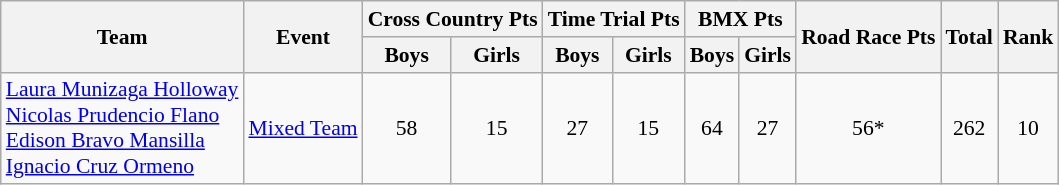<table class="wikitable" border="1" style="font-size:90%">
<tr>
<th rowspan=2>Team</th>
<th rowspan=2>Event</th>
<th colspan=2>Cross Country Pts</th>
<th colspan=2>Time Trial Pts</th>
<th colspan=2>BMX Pts</th>
<th rowspan=2>Road Race Pts</th>
<th rowspan=2>Total</th>
<th rowspan=2>Rank</th>
</tr>
<tr>
<th>Boys</th>
<th>Girls</th>
<th>Boys</th>
<th>Girls</th>
<th>Boys</th>
<th>Girls</th>
</tr>
<tr>
<td><a href='#'>Laura Munizaga Holloway</a><br><a href='#'>Nicolas Prudencio Flano</a><br><a href='#'>Edison Bravo Mansilla</a><br><a href='#'>Ignacio Cruz Ormeno</a></td>
<td><a href='#'>Mixed Team</a></td>
<td align=center>58</td>
<td align=center>15</td>
<td align=center>27</td>
<td align=center>15</td>
<td align=center>64</td>
<td align=center>27</td>
<td align=center>56*</td>
<td align=center>262</td>
<td align=center>10</td>
</tr>
</table>
